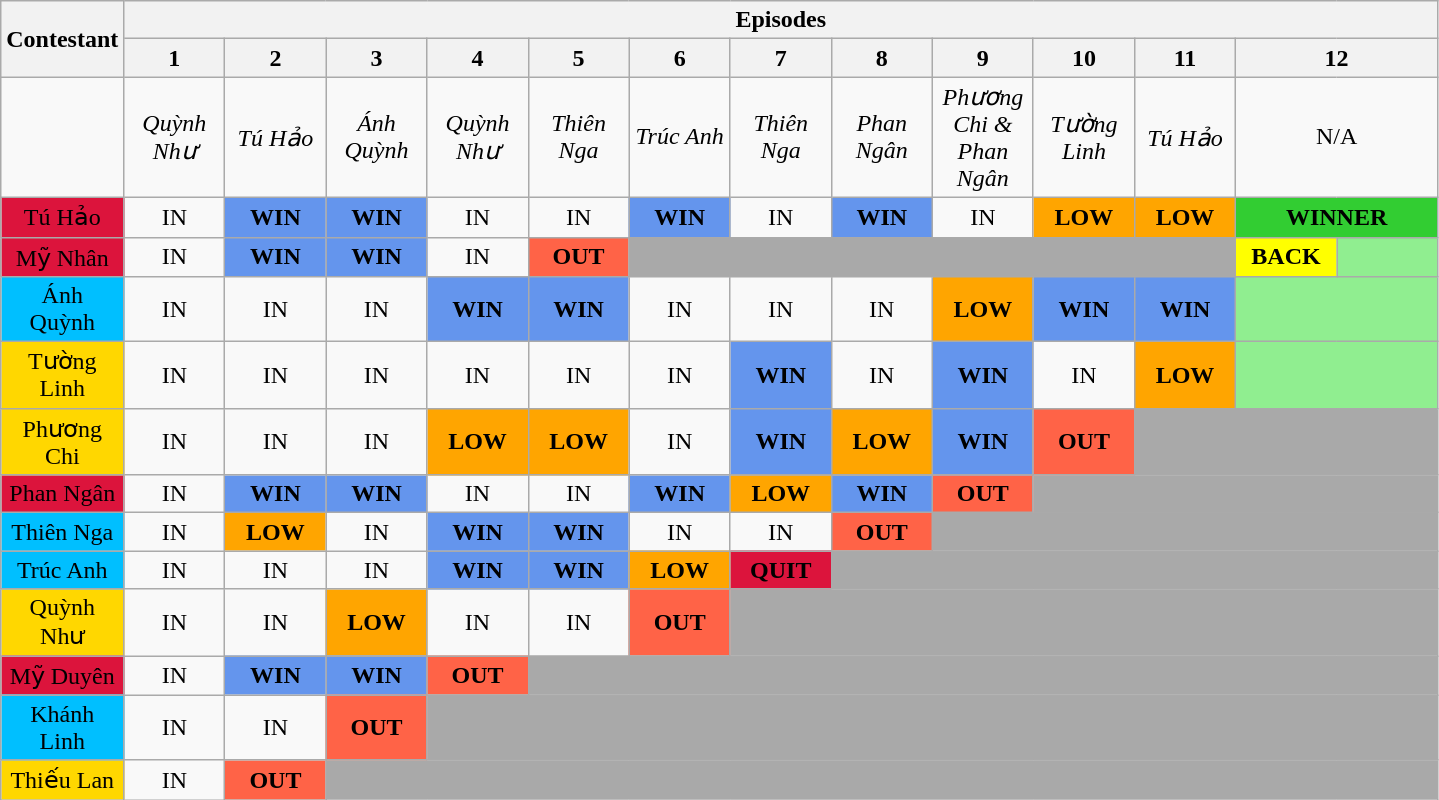<table class="wikitable" style="text-align:center;">
<tr>
<th rowspan=2 width="60">Contestant</th>
<th colspan=13>Episodes</th>
</tr>
<tr>
<th style="width:60px;">1</th>
<th style="width:60px;">2</th>
<th style="width:60px;">3</th>
<th style="width:60px;">4</th>
<th style="width:60px;">5</th>
<th style="width:60px;">6</th>
<th style="width:60px;">7</th>
<th style="width:60px;">8</th>
<th style="width:60px;">9</th>
<th style="width:60px;">10</th>
<th style="width:60px;">11</th>
<th style="width:60px;" colspan=2>12</th>
</tr>
<tr>
<td></td>
<td><em>Quỳnh Như</em></td>
<td><em>Tú Hảo</em></td>
<td><em>Ánh Quỳnh</em></td>
<td><em>Quỳnh Như</em></td>
<td><em>Thiên Nga</em></td>
<td><em>Trúc Anh</em></td>
<td><em>Thiên Nga</em></td>
<td><em>Phan Ngân</em></td>
<td><em>Phương Chi & Phan Ngân</em></td>
<td><em>Tường Linh</em></td>
<td><em>Tú Hảo</em></td>
<td colspan=2>N/A</td>
</tr>
<tr>
<td style="background:crimson;"><span> Tú Hảo</span></td>
<td>IN</td>
<td width="60" style="background:cornflowerblue;"><strong>WIN</strong></td>
<td width="60" style="background:cornflowerblue;"><strong>WIN</strong></td>
<td>IN</td>
<td>IN</td>
<td width="60" style="background:cornflowerblue;"><strong>WIN</strong></td>
<td>IN</td>
<td width="60" style="background:cornflowerblue;"><strong>WIN</strong></td>
<td>IN</td>
<td width="60" style="background:orange;"><strong>LOW</strong></td>
<td width="60" style="background:orange;"><strong>LOW</strong></td>
<td width="60" style="background:limegreen;" colspan=2><strong>WINNER</strong></td>
</tr>
<tr>
<td style="background:crimson;"><span> Mỹ Nhân</span></td>
<td>IN</td>
<td width="60" style="background:cornflowerblue;"><strong>WIN</strong></td>
<td width="60" style="background:cornflowerblue;"><strong>WIN</strong></td>
<td>IN</td>
<td width="60" style="background:tomato;"><strong>OUT</strong></td>
<td style="background:darkgrey;" colspan=6></td>
<td width="60" style="background:yellow;"><strong>BACK</strong></td>
<td width="60" style="background:lightgreen;"></td>
</tr>
<tr>
<td style="background:deepskyblue;">Ánh Quỳnh</td>
<td>IN</td>
<td>IN</td>
<td>IN</td>
<td width="60" style="background:cornflowerblue;"><strong>WIN</strong></td>
<td width="60" style="background:cornflowerblue;"><strong>WIN</strong></td>
<td>IN</td>
<td>IN</td>
<td>IN</td>
<td width="60" style="background:orange;"><strong>LOW</strong></td>
<td width="60" style="background:cornflowerblue;"><strong>WIN</strong></td>
<td width="60" style="background:cornflowerblue;"><strong>WIN</strong></td>
<td style="background:lightgreen;" colspan=2></td>
</tr>
<tr>
<td style="background:gold;">Tường Linh</td>
<td>IN</td>
<td>IN</td>
<td>IN</td>
<td>IN</td>
<td>IN</td>
<td>IN</td>
<td width="60" style="background:cornflowerblue;"><strong>WIN</strong></td>
<td>IN</td>
<td width="60" style="background:cornflowerblue;"><strong>WIN</strong></td>
<td>IN</td>
<td width="60" style="background:orange;"><strong>LOW</strong></td>
<td style="background:lightgreen;" colspan=2></td>
</tr>
<tr>
<td style="background:gold;">Phương Chi</td>
<td>IN</td>
<td>IN</td>
<td>IN</td>
<td width="60" style="background:orange;"><strong>LOW</strong></td>
<td width="60" style="background:orange;"><strong>LOW</strong></td>
<td>IN</td>
<td width="60" style="background:cornflowerblue;"><strong>WIN</strong></td>
<td width="60" style="background:orange;"><strong>LOW</strong></td>
<td width="60" style="background:cornflowerblue;"><strong>WIN</strong></td>
<td width="60" style="background:tomato;"><strong>OUT</strong></td>
<td style="background:darkgrey;" colspan=3></td>
</tr>
<tr>
<td style="background:crimson;"><span> Phan Ngân</span></td>
<td>IN</td>
<td width="60" style="background:cornflowerblue;"><strong>WIN</strong></td>
<td width="60" style="background:cornflowerblue;"><strong>WIN</strong></td>
<td>IN</td>
<td>IN</td>
<td width="60" style="background:cornflowerblue;"><strong>WIN</strong></td>
<td width="60" style="background:orange;"><strong>LOW</strong></td>
<td width="60" style="background:cornflowerblue;"><strong>WIN</strong></td>
<td width="60" style="background:tomato;"><strong>OUT</strong></td>
<td style="background:darkgrey;" colspan=4></td>
</tr>
<tr>
<td style="background:deepskyblue;">Thiên Nga</td>
<td>IN</td>
<td width="60" style="background:orange;"><strong>LOW</strong></td>
<td>IN</td>
<td width="60" style="background:cornflowerblue;"><strong>WIN</strong></td>
<td width="60" style="background:cornflowerblue;"><strong>WIN</strong></td>
<td>IN</td>
<td>IN</td>
<td width="60" style="background:tomato;"><strong>OUT</strong></td>
<td style="background:darkgrey;" colspan=5></td>
</tr>
<tr>
<td style="background:deepskyblue;">Trúc Anh</td>
<td>IN</td>
<td>IN</td>
<td>IN</td>
<td width="60" style="background:cornflowerblue;"><strong>WIN</strong></td>
<td width="60" style="background:cornflowerblue;"><strong>WIN</strong></td>
<td width="60" style="background:orange;"><strong>LOW</strong></td>
<td width="60" style="background:crimson;"><span><strong>QUIT</strong></span></td>
<td style="background:darkgrey;" colspan=6></td>
</tr>
<tr>
<td style="background:gold;">Quỳnh Như</td>
<td>IN</td>
<td>IN</td>
<td width="60" style="background:orange;"><strong>LOW</strong></td>
<td>IN</td>
<td>IN</td>
<td width="60" style="background:tomato;"><strong>OUT</strong></td>
<td style="background:darkgrey;" colspan=7></td>
</tr>
<tr>
<td style="background:crimson;"><span> Mỹ Duyên</span></td>
<td>IN</td>
<td width="60" style="background:cornflowerblue;"><strong>WIN</strong></td>
<td width="60" style="background:cornflowerblue;"><strong>WIN</strong></td>
<td width="60" style="background:tomato;"><strong>OUT</strong></td>
<td style="background:darkgrey;" colspan=9></td>
</tr>
<tr>
<td style="background:deepskyblue;">Khánh Linh</td>
<td>IN</td>
<td>IN</td>
<td width="60" style="background:tomato;"><strong>OUT</strong></td>
<td style="background:darkgrey;" colspan=10></td>
</tr>
<tr>
<td style="background:gold;">Thiếu Lan</td>
<td>IN</td>
<td width="60" style="background:tomato;"><strong>OUT</strong></td>
<td style="background:darkgrey;" colspan=11></td>
</tr>
</table>
